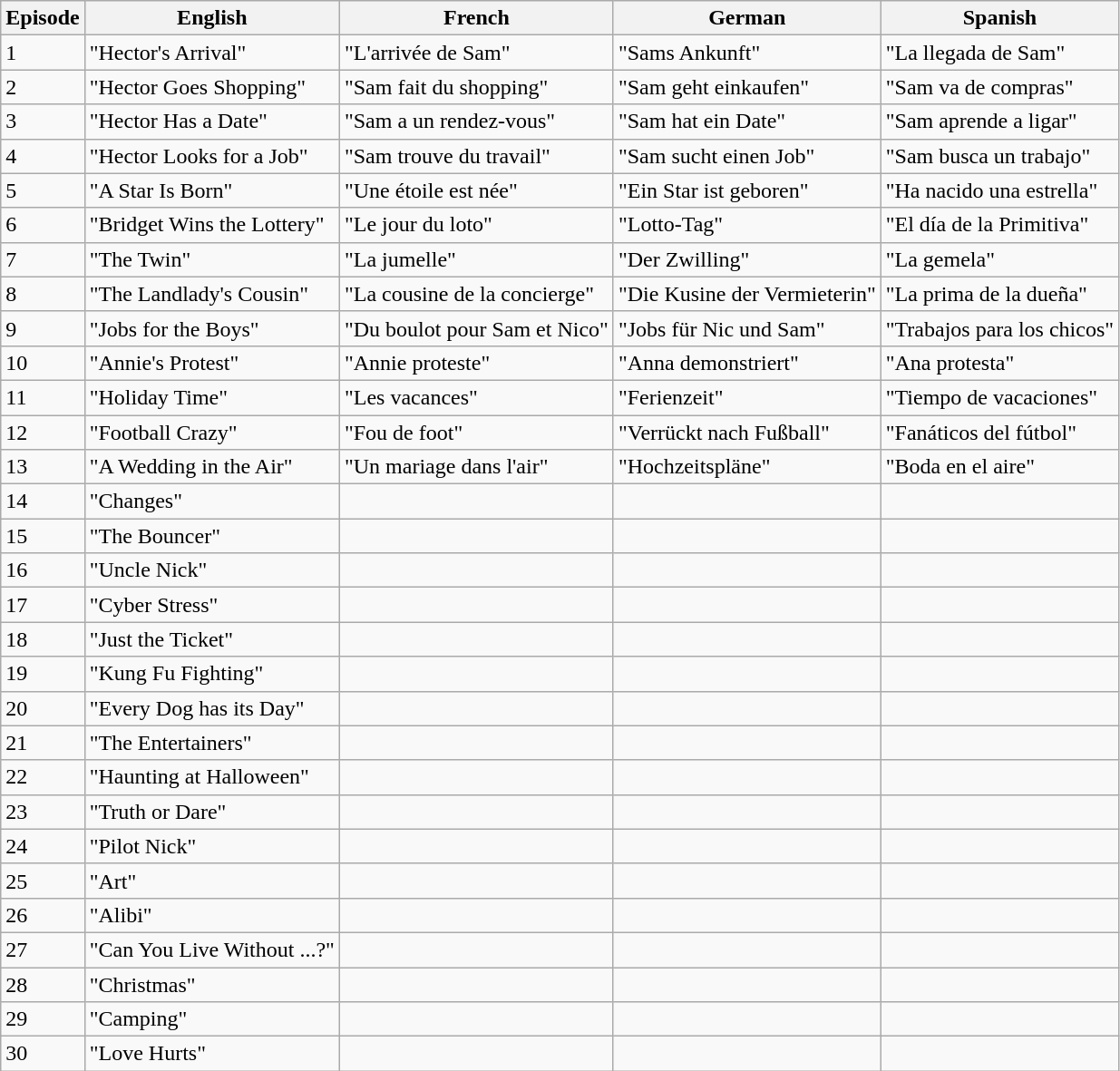<table class="wikitable" |->
<tr>
<th>Episode</th>
<th>English</th>
<th>French</th>
<th>German</th>
<th>Spanish</th>
</tr>
<tr>
<td><div>1</div></td>
<td>"Hector's Arrival"</td>
<td>"L'arrivée de Sam"</td>
<td>"Sams Ankunft"</td>
<td>"La llegada de Sam"</td>
</tr>
<tr>
<td><div>2</div></td>
<td>"Hector Goes Shopping"</td>
<td>"Sam fait du shopping"</td>
<td>"Sam geht einkaufen"</td>
<td>"Sam va de compras"</td>
</tr>
<tr>
<td><div>3</div></td>
<td>"Hector Has a Date"</td>
<td>"Sam a un rendez-vous"</td>
<td>"Sam hat ein Date"</td>
<td>"Sam aprende a ligar"</td>
</tr>
<tr>
<td><div>4</div></td>
<td>"Hector Looks for a Job"</td>
<td>"Sam trouve du travail"</td>
<td>"Sam sucht einen Job"</td>
<td>"Sam busca un trabajo"</td>
</tr>
<tr>
<td><div>5</div></td>
<td>"A Star Is Born"</td>
<td>"Une étoile est née"</td>
<td>"Ein Star ist geboren"</td>
<td>"Ha nacido una estrella"</td>
</tr>
<tr>
<td><div>6</div></td>
<td>"Bridget Wins the Lottery"</td>
<td>"Le jour du loto"</td>
<td>"Lotto-Tag"</td>
<td>"El día de la Primitiva"</td>
</tr>
<tr>
<td><div>7</div></td>
<td>"The Twin"</td>
<td>"La jumelle"</td>
<td>"Der Zwilling"</td>
<td>"La gemela"</td>
</tr>
<tr>
<td><div>8</div></td>
<td>"The Landlady's Cousin"</td>
<td>"La cousine de la concierge"</td>
<td>"Die Kusine der Vermieterin"</td>
<td>"La prima de la dueña"</td>
</tr>
<tr>
<td><div>9</div></td>
<td>"Jobs for the Boys"</td>
<td>"Du boulot pour Sam et Nico"</td>
<td>"Jobs für Nic und Sam"</td>
<td>"Trabajos para los chicos"</td>
</tr>
<tr>
<td><div>10</div></td>
<td>"Annie's Protest"</td>
<td>"Annie proteste"</td>
<td>"Anna demonstriert"</td>
<td>"Ana protesta"</td>
</tr>
<tr>
<td><div>11</div></td>
<td>"Holiday Time"</td>
<td>"Les vacances"</td>
<td>"Ferienzeit"</td>
<td>"Tiempo de vacaciones"</td>
</tr>
<tr>
<td><div>12</div></td>
<td>"Football Crazy"</td>
<td>"Fou de foot"</td>
<td>"Verrückt nach Fußball"</td>
<td>"Fanáticos del fútbol"</td>
</tr>
<tr>
<td><div>13</div></td>
<td>"A Wedding in the Air"</td>
<td>"Un mariage dans l'air"</td>
<td>"Hochzeitspläne"</td>
<td>"Boda en el aire"</td>
</tr>
<tr>
<td><div>14</div></td>
<td>"Changes"</td>
<td></td>
<td></td>
<td></td>
</tr>
<tr>
<td><div>15</div></td>
<td>"The Bouncer"</td>
<td></td>
<td></td>
<td></td>
</tr>
<tr>
<td><div>16</div></td>
<td>"Uncle Nick"</td>
<td></td>
<td></td>
<td></td>
</tr>
<tr>
<td><div>17</div></td>
<td>"Cyber Stress"</td>
<td></td>
<td></td>
<td></td>
</tr>
<tr>
<td><div>18</div></td>
<td>"Just the Ticket"</td>
<td></td>
<td></td>
<td></td>
</tr>
<tr>
<td><div>19</div></td>
<td>"Kung Fu Fighting"</td>
<td></td>
<td></td>
<td></td>
</tr>
<tr>
<td><div>20</div></td>
<td>"Every Dog has its Day"</td>
<td></td>
<td></td>
<td></td>
</tr>
<tr>
<td><div>21</div></td>
<td>"The Entertainers"</td>
<td></td>
<td></td>
<td></td>
</tr>
<tr>
<td><div>22</div></td>
<td>"Haunting at Halloween"</td>
<td></td>
<td></td>
<td></td>
</tr>
<tr>
<td><div>23</div></td>
<td>"Truth or Dare"</td>
<td></td>
<td></td>
<td></td>
</tr>
<tr>
<td><div>24</div></td>
<td>"Pilot Nick"</td>
<td></td>
<td></td>
<td></td>
</tr>
<tr>
<td><div>25</div></td>
<td>"Art"</td>
<td></td>
<td></td>
<td></td>
</tr>
<tr>
<td><div>26</div></td>
<td>"Alibi"</td>
<td></td>
<td></td>
<td></td>
</tr>
<tr>
<td><div>27</div></td>
<td>"Can You Live Without ...?"</td>
<td></td>
<td></td>
<td></td>
</tr>
<tr>
<td><div>28</div></td>
<td>"Christmas"</td>
<td></td>
<td></td>
<td></td>
</tr>
<tr>
<td><div>29</div></td>
<td>"Camping"</td>
<td></td>
<td></td>
<td></td>
</tr>
<tr>
<td><div>30</div></td>
<td>"Love Hurts"</td>
<td></td>
<td></td>
<td></td>
</tr>
</table>
